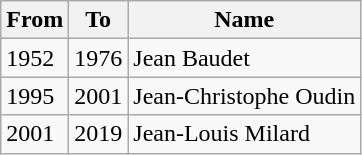<table class="wikitable">
<tr>
<th>From</th>
<th>To</th>
<th>Name</th>
</tr>
<tr>
<td>1952</td>
<td>1976</td>
<td>Jean Baudet</td>
</tr>
<tr>
<td>1995</td>
<td>2001</td>
<td>Jean-Christophe Oudin</td>
</tr>
<tr>
<td>2001</td>
<td>2019</td>
<td>Jean-Louis Milard</td>
</tr>
</table>
